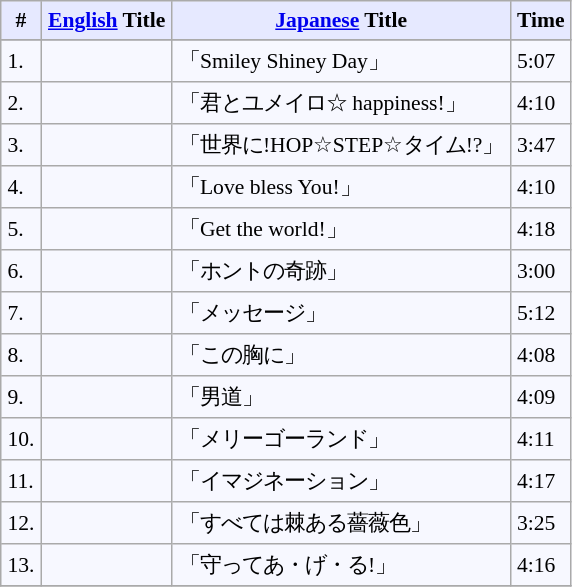<table border="" cellpadding="4" cellspacing="0" style="border: 1px #aaaaaa solid; border-collapse: collapse; padding: 0.2em; margin: 1em 1em 1em 0; background: #f7f8ff; font-size:0.9em">
<tr valign="middle" bgcolor="#e6e9ff">
<th rowspan="1">#</th>
<th rowspan="1"><a href='#'>English</a> Title</th>
<th colspan="1"><a href='#'>Japanese</a> Title</th>
<th rowspan="1">Time</th>
</tr>
<tr bgcolor="#e6e9ff">
</tr>
<tr>
<td>1.</td>
<td></td>
<td>「Smiley Shiney Day」</td>
<td>5:07</td>
</tr>
<tr>
<td>2.</td>
<td></td>
<td>「君とユメイロ☆ happiness!」</td>
<td>4:10</td>
</tr>
<tr>
<td>3.</td>
<td></td>
<td>「世界に!HOP☆STEP☆タイム!?」</td>
<td>3:47</td>
</tr>
<tr>
<td>4.</td>
<td></td>
<td>「Love bless You!」</td>
<td>4:10</td>
</tr>
<tr>
<td>5.</td>
<td></td>
<td>「Get the world!」</td>
<td>4:18</td>
</tr>
<tr>
<td>6.</td>
<td></td>
<td>「ホントの奇跡」</td>
<td>3:00</td>
</tr>
<tr>
<td>7.</td>
<td></td>
<td>「メッセージ」</td>
<td>5:12</td>
</tr>
<tr>
<td>8.</td>
<td></td>
<td>「この胸に」</td>
<td>4:08</td>
</tr>
<tr>
<td>9.</td>
<td></td>
<td>「男道」</td>
<td>4:09</td>
</tr>
<tr>
<td>10.</td>
<td></td>
<td>「メリーゴーランド」</td>
<td>4:11</td>
</tr>
<tr>
<td>11.</td>
<td></td>
<td>「イマジネーション」</td>
<td>4:17</td>
</tr>
<tr>
<td>12.</td>
<td></td>
<td>「すべては棘ある薔薇色」</td>
<td>3:25</td>
</tr>
<tr>
<td>13.</td>
<td></td>
<td>「守ってあ・げ・る!」</td>
<td>4:16</td>
</tr>
<tr>
</tr>
</table>
